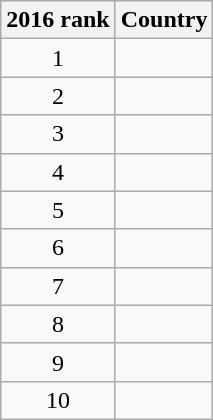<table class="sortable wikitable" style="text-align:center">
<tr>
<th>2016 rank</th>
<th>Country</th>
</tr>
<tr>
<td>1</td>
<td style="text-align:left;"></td>
</tr>
<tr>
<td>2</td>
<td style="text-align:left;"></td>
</tr>
<tr>
<td>3</td>
<td style="text-align:left;"></td>
</tr>
<tr>
<td>4</td>
<td style="text-align:left;"></td>
</tr>
<tr>
<td>5</td>
<td style="text-align:left;"></td>
</tr>
<tr>
<td>6</td>
<td style="text-align:left;"></td>
</tr>
<tr>
<td>7</td>
<td style="text-align:left;"></td>
</tr>
<tr>
<td>8</td>
<td style="text-align:left;"></td>
</tr>
<tr>
<td>9</td>
<td style="text-align:left;"></td>
</tr>
<tr>
<td>10</td>
<td style="text-align:left;"></td>
</tr>
</table>
